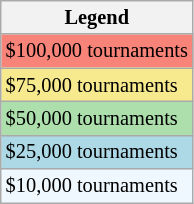<table class="wikitable" style="font-size:85%;">
<tr>
<th>Legend</th>
</tr>
<tr style="background:#f88379;">
<td>$100,000 tournaments</td>
</tr>
<tr style="background:#f7e98e;">
<td>$75,000 tournaments</td>
</tr>
<tr style="background:#addfad;">
<td>$50,000 tournaments</td>
</tr>
<tr style="background:lightblue;">
<td>$25,000 tournaments</td>
</tr>
<tr style="background:#f0f8ff;">
<td>$10,000 tournaments</td>
</tr>
</table>
